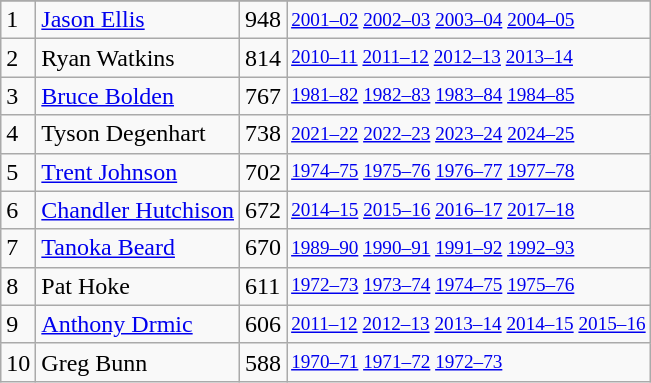<table class="wikitable">
<tr>
</tr>
<tr>
<td>1</td>
<td><a href='#'>Jason Ellis</a></td>
<td>948</td>
<td style="font-size:80%;"><a href='#'>2001–02</a> <a href='#'>2002–03</a> <a href='#'>2003–04</a> <a href='#'>2004–05</a></td>
</tr>
<tr>
<td>2</td>
<td>Ryan Watkins</td>
<td>814</td>
<td style="font-size:80%;"><a href='#'>2010–11</a> <a href='#'>2011–12</a> <a href='#'>2012–13</a> <a href='#'>2013–14</a></td>
</tr>
<tr>
<td>3</td>
<td><a href='#'>Bruce Bolden</a></td>
<td>767</td>
<td style="font-size:80%;"><a href='#'>1981–82</a> <a href='#'>1982–83</a> <a href='#'>1983–84</a> <a href='#'>1984–85</a></td>
</tr>
<tr>
<td>4</td>
<td>Tyson Degenhart</td>
<td>738</td>
<td style="font-size:80%;"><a href='#'>2021–22</a> <a href='#'>2022–23</a> <a href='#'>2023–24</a> <a href='#'>2024–25</a></td>
</tr>
<tr>
<td>5</td>
<td><a href='#'>Trent Johnson</a></td>
<td>702</td>
<td style="font-size:80%;"><a href='#'>1974–75</a> <a href='#'>1975–76</a> <a href='#'>1976–77</a> <a href='#'>1977–78</a></td>
</tr>
<tr>
<td>6</td>
<td><a href='#'>Chandler Hutchison</a></td>
<td>672</td>
<td style="font-size:80%;"><a href='#'>2014–15</a> <a href='#'>2015–16</a> <a href='#'>2016–17</a> <a href='#'>2017–18</a></td>
</tr>
<tr>
<td>7</td>
<td><a href='#'>Tanoka Beard</a></td>
<td>670</td>
<td style="font-size:80%;"><a href='#'>1989–90</a> <a href='#'>1990–91</a> <a href='#'>1991–92</a> <a href='#'>1992–93</a></td>
</tr>
<tr>
<td>8</td>
<td>Pat Hoke</td>
<td>611</td>
<td style="font-size:80%;"><a href='#'>1972–73</a> <a href='#'>1973–74</a> <a href='#'>1974–75</a> <a href='#'>1975–76</a></td>
</tr>
<tr>
<td>9</td>
<td><a href='#'>Anthony Drmic</a></td>
<td>606</td>
<td style="font-size:80%;"><a href='#'>2011–12</a> <a href='#'>2012–13</a> <a href='#'>2013–14</a> <a href='#'>2014–15</a> <a href='#'>2015–16</a></td>
</tr>
<tr>
<td>10</td>
<td>Greg Bunn</td>
<td>588</td>
<td style="font-size:80%;"><a href='#'>1970–71</a> <a href='#'>1971–72</a> <a href='#'>1972–73</a></td>
</tr>
</table>
